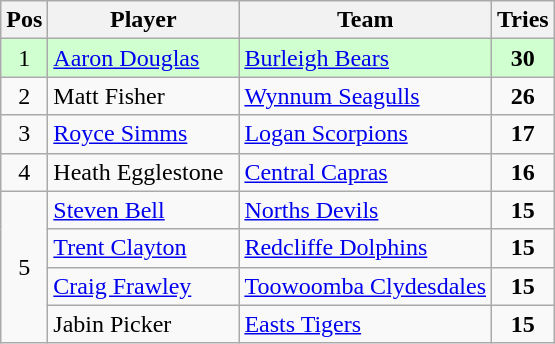<table class="wikitable" style="text-align: center;">
<tr>
<th>Pos</th>
<th width=120>Player</th>
<th>Team</th>
<th>Tries</th>
</tr>
<tr bgcolor="#d0ffd0">
<td rowspan = 1>1</td>
<td align="left"><a href='#'>Aaron Douglas</a></td>
<td align="left"> <a href='#'>Burleigh Bears</a></td>
<td><strong>30</strong></td>
</tr>
<tr>
<td rowspan = 1>2</td>
<td align="left">Matt Fisher</td>
<td align="left"> <a href='#'>Wynnum Seagulls</a></td>
<td><strong>26</strong></td>
</tr>
<tr>
<td rowspan = 1>3</td>
<td align="left"><a href='#'>Royce Simms</a></td>
<td align="left"> <a href='#'>Logan Scorpions</a></td>
<td><strong>17</strong></td>
</tr>
<tr>
<td rowspan = 1>4</td>
<td align="left">Heath Egglestone</td>
<td align="left"> <a href='#'>Central Capras</a></td>
<td><strong>16</strong></td>
</tr>
<tr>
<td rowspan = 4>5</td>
<td align="left"><a href='#'>Steven Bell</a></td>
<td align="left"> <a href='#'>Norths Devils</a></td>
<td><strong>15</strong></td>
</tr>
<tr>
<td align="left"><a href='#'>Trent Clayton</a></td>
<td align="left"> <a href='#'>Redcliffe Dolphins</a></td>
<td><strong>15</strong></td>
</tr>
<tr>
<td align="left"><a href='#'>Craig Frawley</a></td>
<td align="left"> <a href='#'>Toowoomba Clydesdales</a></td>
<td><strong>15</strong></td>
</tr>
<tr>
<td align="left">Jabin Picker</td>
<td align="left"> <a href='#'>Easts Tigers</a></td>
<td><strong>15</strong></td>
</tr>
</table>
